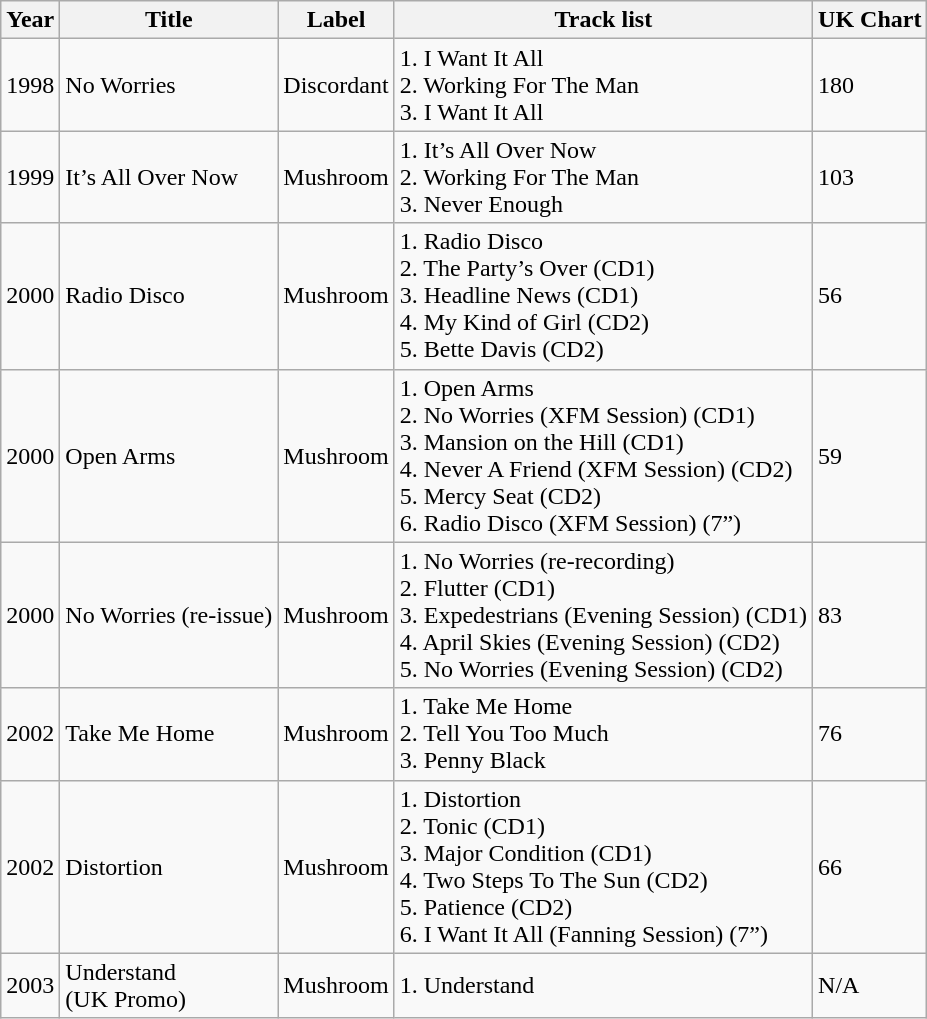<table class="wikitable">
<tr>
<th>Year</th>
<th>Title</th>
<th>Label</th>
<th>Track list</th>
<th>UK Chart</th>
</tr>
<tr>
<td>1998</td>
<td>No Worries</td>
<td>Discordant</td>
<td>1. I Want It All<br>2. Working For The Man <br>3. I Want It All</td>
<td>180</td>
</tr>
<tr>
<td>1999</td>
<td>It’s All Over Now</td>
<td>Mushroom</td>
<td>1. It’s All Over Now<br>2. Working For The Man<br>3. Never Enough</td>
<td>103</td>
</tr>
<tr>
<td>2000</td>
<td>Radio Disco</td>
<td>Mushroom</td>
<td>1. Radio Disco<br>2. The Party’s Over (CD1)<br>3. Headline News (CD1)<br>4. My Kind of Girl (CD2)<br>5. Bette Davis (CD2)</td>
<td>56</td>
</tr>
<tr>
<td>2000</td>
<td>Open Arms</td>
<td>Mushroom</td>
<td>1. Open Arms<br>2. No Worries (XFM Session) (CD1)<br>3. Mansion on the Hill (CD1)<br>4. Never A Friend (XFM Session) (CD2)<br>5. Mercy Seat (CD2)<br>6. Radio Disco (XFM Session) (7”)</td>
<td>59</td>
</tr>
<tr>
<td>2000</td>
<td>No Worries (re-issue)</td>
<td>Mushroom</td>
<td>1. No Worries (re-recording)<br>2. Flutter (CD1)<br>3. Expedestrians (Evening Session) (CD1)<br>4. April Skies (Evening Session) (CD2)<br>5. No Worries (Evening Session) (CD2)</td>
<td>83</td>
</tr>
<tr>
<td>2002</td>
<td>Take Me Home</td>
<td>Mushroom</td>
<td>1. Take Me Home<br>2. Tell You Too Much<br>3. Penny Black</td>
<td>76</td>
</tr>
<tr>
<td>2002</td>
<td>Distortion</td>
<td>Mushroom</td>
<td>1. Distortion<br>2. Tonic (CD1)<br>3. Major Condition (CD1)<br>4. Two Steps To The Sun (CD2)<br>5. Patience (CD2)<br>6. I Want It All (Fanning Session) (7”)</td>
<td>66</td>
</tr>
<tr>
<td>2003</td>
<td>Understand<br>(UK Promo)</td>
<td>Mushroom</td>
<td>1. Understand</td>
<td>N/A</td>
</tr>
</table>
